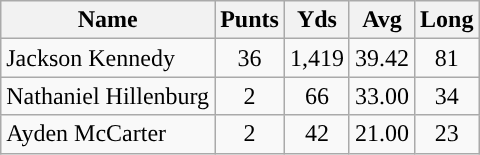<table class="wikitable">
<tr>
<th>Name</th>
<th>Punts</th>
<th>Yds</th>
<th>Avg</th>
<th>Long</th>
</tr>
<tr>
<td>Jackson Kennedy</td>
<td align=center>36</td>
<td align=center>1,419</td>
<td align=center>39.42</td>
<td align=center>81</td>
</tr>
<tr>
<td>Nathaniel Hillenburg</td>
<td align=center>2</td>
<td align=center>66</td>
<td align=center>33.00</td>
<td align=center>34</td>
</tr>
<tr>
<td>Ayden McCarter</td>
<td align=center>2</td>
<td align=center>42</td>
<td align=center>21.00</td>
<td align=center>23</td>
</tr>
</table>
